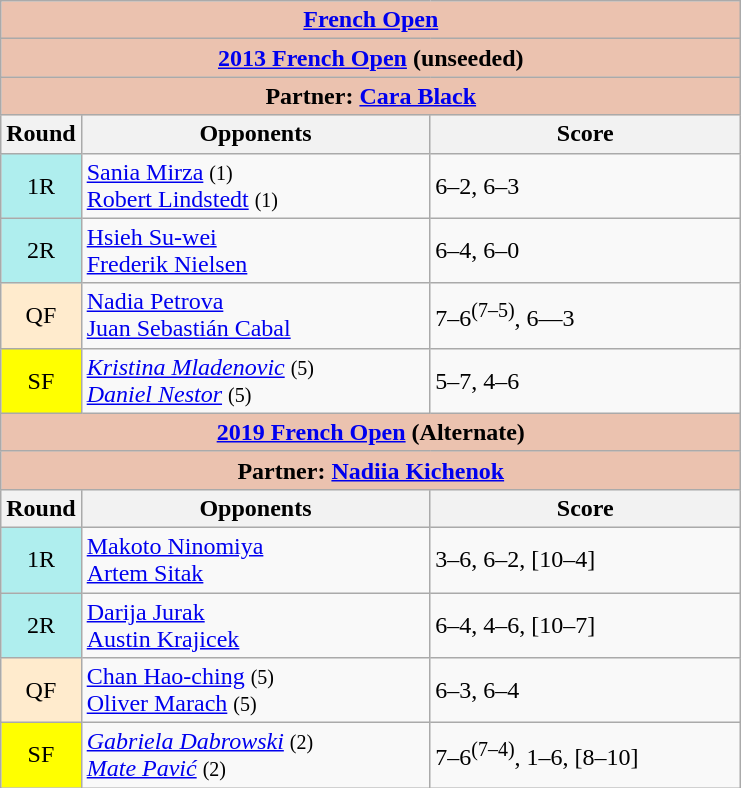<table class="wikitable">
<tr>
<th colspan=3 style="background:#ebc2af;"><a href='#'>French Open</a></th>
</tr>
<tr>
<th colspan=3 style="background:#ebc2af;"><a href='#'>2013 French Open</a> (unseeded)</th>
</tr>
<tr>
<th colspan=3 style="background:#ebc2af;">Partner:  <a href='#'>Cara Black</a></th>
</tr>
<tr>
<th>Round</th>
<th width=225>Opponents</th>
<th width=200>Score</th>
</tr>
<tr>
<td style="text-align:center; background:#afeeee;">1R</td>
<td> <a href='#'>Sania Mirza</a> <small>(1)</small><br> <a href='#'>Robert Lindstedt</a> <small>(1)</small></td>
<td>6–2, 6–3</td>
</tr>
<tr>
<td style="text-align:center; background:#afeeee;">2R</td>
<td> <a href='#'>Hsieh Su-wei</a><br> <a href='#'>Frederik Nielsen</a></td>
<td>6–4, 6–0</td>
</tr>
<tr>
<td style="text-align:center; background:#ffebcd;">QF</td>
<td> <a href='#'>Nadia Petrova</a><br> <a href='#'>Juan Sebastián Cabal</a></td>
<td>7–6<sup>(7–5)</sup>, 6—3</td>
</tr>
<tr>
<td style="text-align:center; background:yellow;">SF</td>
<td> <em><a href='#'>Kristina Mladenovic</a></em> <small>(5)</small><br> <em><a href='#'>Daniel Nestor</a></em> <small>(5)</small></td>
<td>5–7, 4–6</td>
</tr>
<tr>
<th colspan=3 style="background:#ebc2af;"><a href='#'>2019 French Open</a> (Alternate)</th>
</tr>
<tr>
<th colspan=3 style="background:#ebc2af;">Partner:  <a href='#'>Nadiia Kichenok</a></th>
</tr>
<tr>
<th>Round</th>
<th width=225>Opponents</th>
<th width=200>Score</th>
</tr>
<tr>
<td style="text-align:center; background:#afeeee;">1R</td>
<td> <a href='#'>Makoto Ninomiya</a><br> <a href='#'>Artem Sitak</a></td>
<td>3–6, 6–2, [10–4]</td>
</tr>
<tr>
<td style="text-align:center; background:#afeeee;">2R</td>
<td> <a href='#'>Darija Jurak</a> <br> <a href='#'>Austin Krajicek</a></td>
<td>6–4, 4–6, [10–7]</td>
</tr>
<tr>
<td style="text-align:center; background:#ffebcd;">QF</td>
<td> <a href='#'>Chan Hao-ching</a> <small>(5)</small><br> <a href='#'>Oliver Marach</a> <small>(5)</small></td>
<td>6–3, 6–4</td>
</tr>
<tr>
<td style="text-align:center; background:yellow;">SF</td>
<td> <em><a href='#'>Gabriela Dabrowski</a></em> <small>(2)</small> <br> <em><a href='#'>Mate Pavić</a></em> <small>(2)</small></td>
<td>7–6<sup>(7–4)</sup>, 1–6, [8–10]</td>
</tr>
</table>
